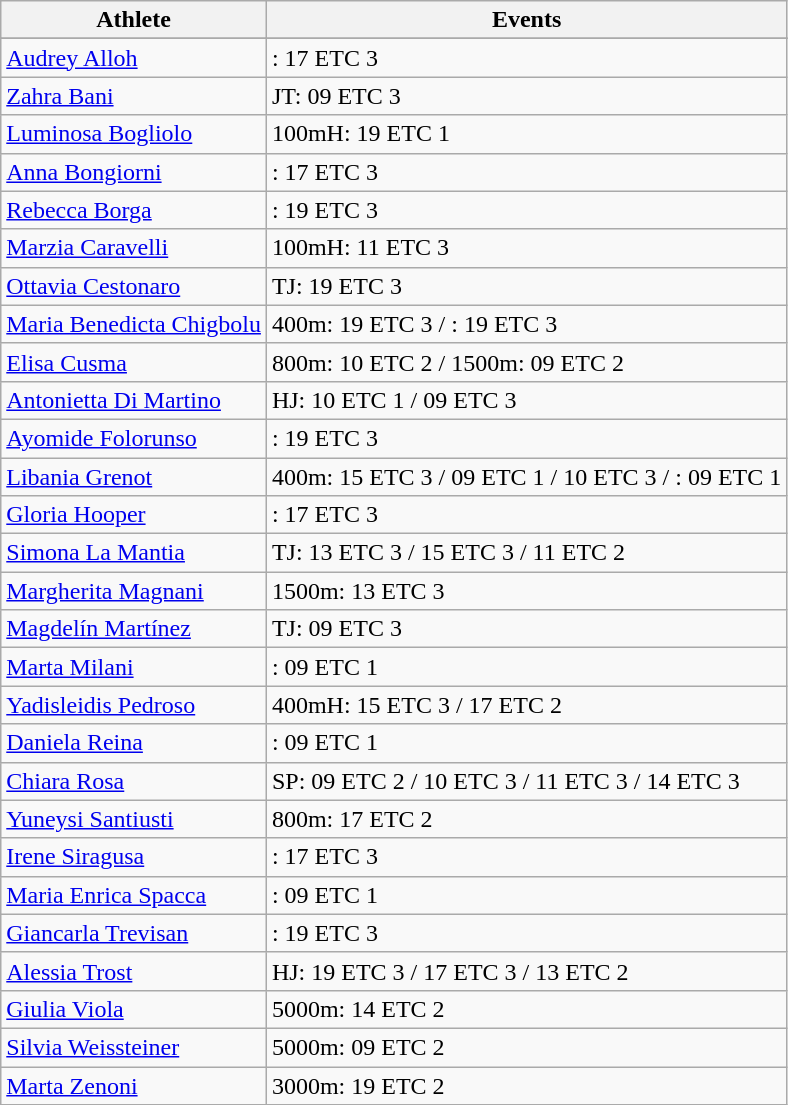<table class="wikitable" width= style="font-size:100%; text-align:center;">
<tr>
<th>Athlete</th>
<th>Events</th>
</tr>
<tr>
</tr>
<tr>
<td><a href='#'>Audrey Alloh</a></td>
<td>: 17 ETC 3</td>
</tr>
<tr>
<td><a href='#'>Zahra Bani</a></td>
<td>JT: 09 ETC 3</td>
</tr>
<tr>
<td><a href='#'>Luminosa Bogliolo</a></td>
<td>100mH: 19 ETC 1</td>
</tr>
<tr>
<td><a href='#'>Anna Bongiorni</a></td>
<td>: 17 ETC 3</td>
</tr>
<tr>
<td><a href='#'>Rebecca Borga</a></td>
<td>: 19 ETC 3</td>
</tr>
<tr>
<td><a href='#'>Marzia Caravelli</a></td>
<td>100mH: 11 ETC 3</td>
</tr>
<tr>
<td><a href='#'>Ottavia Cestonaro</a></td>
<td>TJ: 19 ETC 3</td>
</tr>
<tr>
<td><a href='#'>Maria Benedicta Chigbolu</a></td>
<td>400m: 19 ETC 3 / : 19 ETC 3</td>
</tr>
<tr>
<td><a href='#'>Elisa Cusma</a></td>
<td>800m: 10 ETC 2 / 1500m: 09 ETC 2</td>
</tr>
<tr>
<td><a href='#'>Antonietta Di Martino</a></td>
<td>HJ: 10 ETC 1 / 09 ETC 3</td>
</tr>
<tr>
<td><a href='#'>Ayomide Folorunso</a></td>
<td>: 19 ETC 3</td>
</tr>
<tr>
<td><a href='#'>Libania Grenot</a></td>
<td>400m: 15 ETC 3 / 09 ETC 1 / 10 ETC 3 / : 09 ETC 1</td>
</tr>
<tr>
<td><a href='#'>Gloria Hooper</a></td>
<td>: 17 ETC 3</td>
</tr>
<tr>
<td><a href='#'>Simona La Mantia</a></td>
<td>TJ: 13 ETC 3 / 15 ETC 3 / 11 ETC 2</td>
</tr>
<tr>
<td><a href='#'>Margherita Magnani</a></td>
<td>1500m: 13 ETC 3</td>
</tr>
<tr>
<td><a href='#'>Magdelín Martínez</a></td>
<td>TJ: 09 ETC 3</td>
</tr>
<tr>
<td><a href='#'>Marta Milani</a></td>
<td>: 09 ETC 1</td>
</tr>
<tr>
<td><a href='#'>Yadisleidis Pedroso</a></td>
<td>400mH: 15 ETC 3 / 17 ETC 2</td>
</tr>
<tr>
<td><a href='#'>Daniela Reina</a></td>
<td>: 09 ETC 1</td>
</tr>
<tr>
<td><a href='#'>Chiara Rosa</a></td>
<td>SP: 09 ETC 2 / 10 ETC 3 / 11 ETC 3 / 14 ETC 3</td>
</tr>
<tr>
<td><a href='#'>Yuneysi Santiusti</a></td>
<td>800m: 17 ETC 2</td>
</tr>
<tr>
<td><a href='#'>Irene Siragusa</a></td>
<td>: 17 ETC 3</td>
</tr>
<tr>
<td><a href='#'>Maria Enrica Spacca</a></td>
<td>: 09 ETC 1</td>
</tr>
<tr>
<td><a href='#'>Giancarla Trevisan</a></td>
<td>: 19 ETC 3</td>
</tr>
<tr>
<td><a href='#'>Alessia Trost</a></td>
<td>HJ: 19 ETC 3 / 17 ETC 3 / 13 ETC 2</td>
</tr>
<tr>
<td><a href='#'>Giulia Viola</a></td>
<td>5000m: 14 ETC 2</td>
</tr>
<tr>
<td><a href='#'>Silvia Weissteiner</a></td>
<td>5000m: 09 ETC 2</td>
</tr>
<tr>
<td><a href='#'>Marta Zenoni</a></td>
<td>3000m: 19 ETC 2</td>
</tr>
</table>
